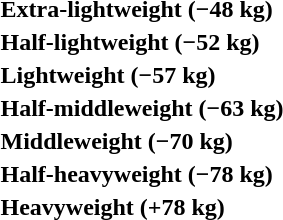<table>
<tr>
<th rowspan=2 style="text-align:left;">Extra-lightweight (−48 kg)</th>
<td rowspan=2></td>
<td rowspan=2></td>
<td></td>
</tr>
<tr>
<td></td>
</tr>
<tr>
<th rowspan=2 style="text-align:left;">Half-lightweight (−52 kg)</th>
<td rowspan=2></td>
<td rowspan=2></td>
<td></td>
</tr>
<tr>
<td></td>
</tr>
<tr>
<th rowspan=2 style="text-align:left;">Lightweight (−57 kg)</th>
<td rowspan=2></td>
<td rowspan=2></td>
<td></td>
</tr>
<tr>
<td></td>
</tr>
<tr>
<th rowspan=2 style="text-align:left;">Half-middleweight (−63 kg)</th>
<td rowspan=2></td>
<td rowspan=2></td>
<td></td>
</tr>
<tr>
<td></td>
</tr>
<tr>
<th rowspan=2 style="text-align:left;">Middleweight (−70 kg)</th>
<td rowspan=2></td>
<td rowspan=2></td>
<td></td>
</tr>
<tr>
<td></td>
</tr>
<tr>
<th rowspan=2 style="text-align:left;">Half-heavyweight (−78 kg)</th>
<td rowspan=2></td>
<td rowspan=2></td>
<td></td>
</tr>
<tr>
<td></td>
</tr>
<tr>
<th rowspan=2 style="text-align:left;">Heavyweight (+78 kg)</th>
<td rowspan=2></td>
<td rowspan=2></td>
<td></td>
</tr>
<tr>
<td></td>
</tr>
</table>
